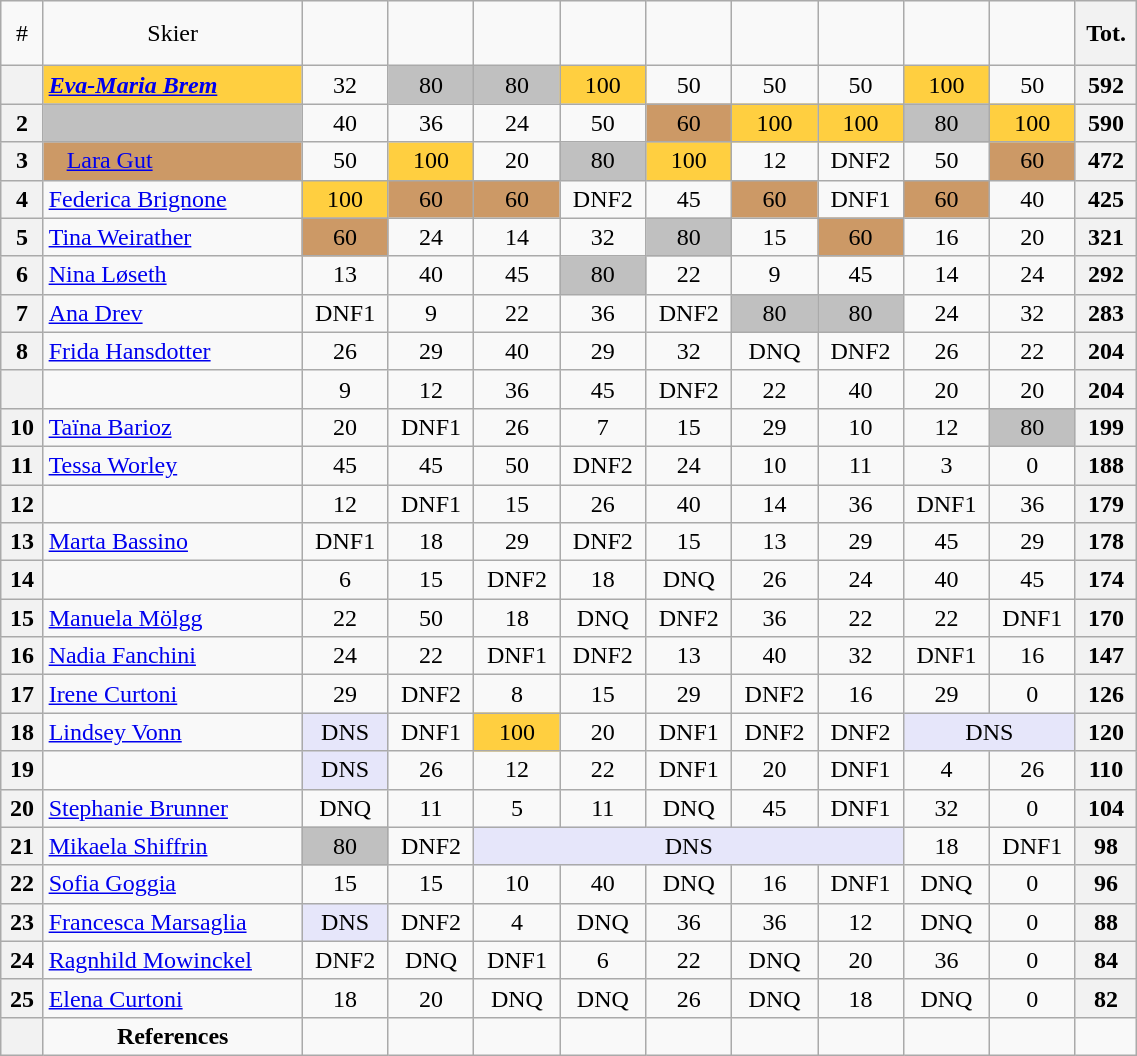<table class="wikitable" width=60% style="font-size:100%; text-align:center;">
<tr>
<td>#</td>
<td>Skier</td>
<td><br> </td>
<td><br> </td>
<td><br> </td>
<td><br> </td>
<td><br> </td>
<td><br> </td>
<td><br> </td>
<td><br> </td>
<td><br>   </td>
<th>Tot.</th>
</tr>
<tr>
<th></th>
<td align=left bgcolor=ffcf40> <strong><em><a href='#'>Eva-Maria Brem</a></em></strong></td>
<td>32</td>
<td bgcolor=c0c0c0>80</td>
<td bgcolor=c0c0c0>80</td>
<td bgcolor=ffcf40>100</td>
<td>50</td>
<td>50</td>
<td>50</td>
<td bgcolor=ffcf40>100</td>
<td>50</td>
<th>592</th>
</tr>
<tr>
<th>2</th>
<td align=left bgcolor=c0c0c0></td>
<td>40</td>
<td>36</td>
<td>24</td>
<td>50</td>
<td bgcolor=cc9966>60</td>
<td bgcolor=ffcf40>100</td>
<td bgcolor=ffcf40>100</td>
<td bgcolor=c0c0c0>80</td>
<td bgcolor=ffcf40>100</td>
<th>590</th>
</tr>
<tr>
<th>3</th>
<td align=left bgcolor=cc9966>   <a href='#'>Lara Gut</a></td>
<td>50</td>
<td bgcolor=ffcf40>100</td>
<td>20</td>
<td bgcolor=c0c0c0>80</td>
<td bgcolor=ffcf40>100</td>
<td>12</td>
<td>DNF2</td>
<td>50</td>
<td bgcolor=cc9966>60</td>
<th>472</th>
</tr>
<tr>
<th>4</th>
<td align=left> <a href='#'>Federica Brignone</a></td>
<td bgcolor=ffcf40>100</td>
<td bgcolor=cc9966>60</td>
<td bgcolor=cc9966>60</td>
<td>DNF2</td>
<td>45</td>
<td bgcolor=cc9966>60</td>
<td>DNF1</td>
<td bgcolor=cc9966>60</td>
<td>40</td>
<th>425</th>
</tr>
<tr>
<th>5</th>
<td align=left> <a href='#'>Tina Weirather</a></td>
<td bgcolor=cc9966>60</td>
<td>24</td>
<td>14</td>
<td>32</td>
<td bgcolor=c0c0c0>80</td>
<td>15</td>
<td bgcolor=cc9966>60</td>
<td>16</td>
<td>20</td>
<th>321</th>
</tr>
<tr>
<th>6</th>
<td align=left> <a href='#'>Nina Løseth</a></td>
<td>13</td>
<td>40</td>
<td>45</td>
<td bgcolor=c0c0c0>80</td>
<td>22</td>
<td>9</td>
<td>45</td>
<td>14</td>
<td>24</td>
<th>292</th>
</tr>
<tr>
<th>7</th>
<td align=left> <a href='#'>Ana Drev</a></td>
<td>DNF1</td>
<td>9</td>
<td>22</td>
<td>36</td>
<td>DNF2</td>
<td bgcolor=c0c0c0>80</td>
<td bgcolor=c0c0c0>80</td>
<td>24</td>
<td>32</td>
<th>283</th>
</tr>
<tr>
<th>8</th>
<td align=left> <a href='#'>Frida Hansdotter</a></td>
<td>26</td>
<td>29</td>
<td>40</td>
<td>29</td>
<td>32</td>
<td>DNQ</td>
<td>DNF2</td>
<td>26</td>
<td>22</td>
<th>204</th>
</tr>
<tr>
<th></th>
<td align=left></td>
<td>9</td>
<td>12</td>
<td>36</td>
<td>45</td>
<td>DNF2</td>
<td>22</td>
<td>40</td>
<td>20</td>
<td>20</td>
<th>204</th>
</tr>
<tr>
<th>10</th>
<td align=left> <a href='#'>Taïna Barioz</a></td>
<td>20</td>
<td>DNF1</td>
<td>26</td>
<td>7</td>
<td>15</td>
<td>29</td>
<td>10</td>
<td>12</td>
<td bgcolor=c0c0c0>80</td>
<th>199</th>
</tr>
<tr>
<th>11</th>
<td align=left> <a href='#'>Tessa Worley</a></td>
<td>45</td>
<td>45</td>
<td>50</td>
<td>DNF2</td>
<td>24</td>
<td>10</td>
<td>11</td>
<td>3</td>
<td>0</td>
<th>188</th>
</tr>
<tr>
<th>12</th>
<td align=left></td>
<td>12</td>
<td>DNF1</td>
<td>15</td>
<td>26</td>
<td>40</td>
<td>14</td>
<td>36</td>
<td>DNF1</td>
<td>36</td>
<th>179</th>
</tr>
<tr>
<th>13</th>
<td align=left> <a href='#'>Marta Bassino</a></td>
<td>DNF1</td>
<td>18</td>
<td>29</td>
<td>DNF2</td>
<td>15</td>
<td>13</td>
<td>29</td>
<td>45</td>
<td>29</td>
<th>178</th>
</tr>
<tr>
<th>14</th>
<td align=left></td>
<td>6</td>
<td>15</td>
<td>DNF2</td>
<td>18</td>
<td>DNQ</td>
<td>26</td>
<td>24</td>
<td>40</td>
<td>45</td>
<th>174</th>
</tr>
<tr>
<th>15</th>
<td align=left> <a href='#'>Manuela Mölgg</a></td>
<td>22</td>
<td>50</td>
<td>18</td>
<td>DNQ</td>
<td>DNF2</td>
<td>36</td>
<td>22</td>
<td>22</td>
<td>DNF1</td>
<th>170</th>
</tr>
<tr>
<th>16</th>
<td align=left> <a href='#'>Nadia Fanchini</a></td>
<td>24</td>
<td>22</td>
<td>DNF1</td>
<td>DNF2</td>
<td>13</td>
<td>40</td>
<td>32</td>
<td>DNF1</td>
<td>16</td>
<th>147</th>
</tr>
<tr>
<th>17</th>
<td align=left> <a href='#'>Irene Curtoni</a></td>
<td>29</td>
<td>DNF2</td>
<td>8</td>
<td>15</td>
<td>29</td>
<td>DNF2</td>
<td>16</td>
<td>29</td>
<td>0</td>
<th>126</th>
</tr>
<tr>
<th>18</th>
<td align=left> <a href='#'>Lindsey Vonn</a></td>
<td bgcolor=lavender>DNS</td>
<td>DNF1</td>
<td bgcolor=ffcf40>100</td>
<td>20</td>
<td>DNF1</td>
<td>DNF2</td>
<td>DNF2</td>
<td colspan=2 bgcolor=lavender>DNS</td>
<th>120</th>
</tr>
<tr>
<th>19</th>
<td align=left></td>
<td bgcolor=lavender>DNS</td>
<td>26</td>
<td>12</td>
<td>22</td>
<td>DNF1</td>
<td>20</td>
<td>DNF1</td>
<td>4</td>
<td>26</td>
<th>110</th>
</tr>
<tr>
<th>20</th>
<td align=left> <a href='#'>Stephanie Brunner</a></td>
<td>DNQ</td>
<td>11</td>
<td>5</td>
<td>11</td>
<td>DNQ</td>
<td>45</td>
<td>DNF1</td>
<td>32</td>
<td>0</td>
<th>104</th>
</tr>
<tr>
<th>21</th>
<td align=left> <a href='#'>Mikaela Shiffrin</a></td>
<td bgcolor=c0c0c0>80</td>
<td>DNF2</td>
<td colspan=5 bgcolor=lavender>DNS</td>
<td>18</td>
<td>DNF1</td>
<th>98</th>
</tr>
<tr>
<th>22</th>
<td align=left> <a href='#'>Sofia Goggia</a></td>
<td>15</td>
<td>15</td>
<td>10</td>
<td>40</td>
<td>DNQ</td>
<td>16</td>
<td>DNF1</td>
<td>DNQ</td>
<td>0</td>
<th>96</th>
</tr>
<tr>
<th>23</th>
<td align=left> <a href='#'>Francesca Marsaglia</a></td>
<td bgcolor=lavender>DNS</td>
<td>DNF2</td>
<td>4</td>
<td>DNQ</td>
<td>36</td>
<td>36</td>
<td>12</td>
<td>DNQ</td>
<td>0</td>
<th>88</th>
</tr>
<tr>
<th>24</th>
<td align=left> <a href='#'>Ragnhild Mowinckel</a></td>
<td>DNF2</td>
<td>DNQ</td>
<td>DNF1</td>
<td>6</td>
<td>22</td>
<td>DNQ</td>
<td>20</td>
<td>36</td>
<td>0</td>
<th>84</th>
</tr>
<tr>
<th>25</th>
<td align=left> <a href='#'>Elena Curtoni</a></td>
<td>18</td>
<td>20</td>
<td>DNQ</td>
<td>DNQ</td>
<td>26</td>
<td>DNQ</td>
<td>18</td>
<td>DNQ</td>
<td>0</td>
<th>82</th>
</tr>
<tr>
<th></th>
<td align=center><strong>References</strong></td>
<td></td>
<td></td>
<td></td>
<td></td>
<td></td>
<td></td>
<td></td>
<td></td>
<td></td>
</tr>
</table>
